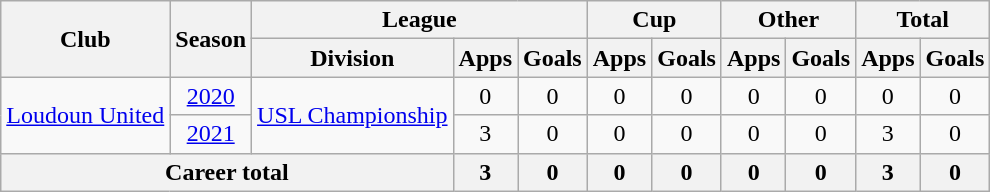<table class="wikitable" style="text-align: center">
<tr>
<th rowspan="2">Club</th>
<th rowspan="2">Season</th>
<th colspan="3">League</th>
<th colspan="2">Cup</th>
<th colspan="2">Other</th>
<th colspan="2">Total</th>
</tr>
<tr>
<th>Division</th>
<th>Apps</th>
<th>Goals</th>
<th>Apps</th>
<th>Goals</th>
<th>Apps</th>
<th>Goals</th>
<th>Apps</th>
<th>Goals</th>
</tr>
<tr>
<td rowspan="2"><a href='#'>Loudoun United</a></td>
<td><a href='#'>2020</a></td>
<td rowspan="2"><a href='#'>USL Championship</a></td>
<td>0</td>
<td>0</td>
<td>0</td>
<td>0</td>
<td>0</td>
<td>0</td>
<td>0</td>
<td>0</td>
</tr>
<tr>
<td><a href='#'>2021</a></td>
<td>3</td>
<td>0</td>
<td>0</td>
<td>0</td>
<td>0</td>
<td>0</td>
<td>3</td>
<td>0</td>
</tr>
<tr>
<th colspan="3"><strong>Career total</strong></th>
<th>3</th>
<th>0</th>
<th>0</th>
<th>0</th>
<th>0</th>
<th>0</th>
<th>3</th>
<th>0</th>
</tr>
</table>
